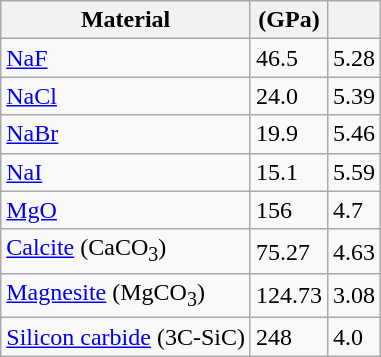<table class="wikitable centre">
<tr>
<th scope=col>Material</th>
<th scope=col> (GPa)</th>
<th scope=col></th>
</tr>
<tr>
<td><a href='#'>NaF</a></td>
<td>46.5</td>
<td>5.28</td>
</tr>
<tr>
<td><a href='#'>NaCl</a></td>
<td>24.0</td>
<td>5.39</td>
</tr>
<tr>
<td><a href='#'>NaBr</a></td>
<td>19.9</td>
<td>5.46</td>
</tr>
<tr>
<td><a href='#'>NaI</a></td>
<td>15.1</td>
<td>5.59</td>
</tr>
<tr>
<td><a href='#'>MgO</a></td>
<td>156</td>
<td>4.7</td>
</tr>
<tr>
<td><a href='#'>Calcite</a> (CaCO<sub>3</sub>)</td>
<td>75.27</td>
<td>4.63</td>
</tr>
<tr>
<td><a href='#'>Magnesite</a> (MgCO<sub>3</sub>)</td>
<td>124.73</td>
<td>3.08</td>
</tr>
<tr>
<td><a href='#'>Silicon carbide</a> (3C-SiC)</td>
<td>248</td>
<td>4.0</td>
</tr>
</table>
